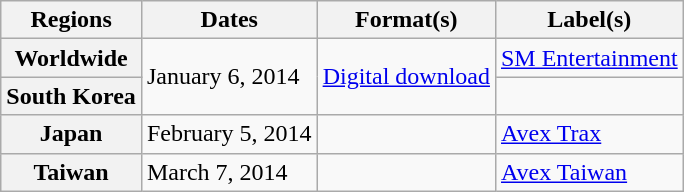<table class="wikitable plainrowheaders">
<tr>
<th scope="col">Regions</th>
<th scope="col">Dates</th>
<th scope="col">Format(s)</th>
<th scope="col">Label(s)</th>
</tr>
<tr>
<th scope="row">Worldwide</th>
<td rowspan="2">January 6, 2014</td>
<td rowspan="2"><a href='#'>Digital download</a></td>
<td><a href='#'>SM Entertainment</a></td>
</tr>
<tr>
<th scope="row">South Korea</th>
<td></td>
</tr>
<tr>
<th scope="row">Japan</th>
<td>February 5, 2014</td>
<td></td>
<td><a href='#'>Avex Trax</a></td>
</tr>
<tr>
<th scope="row">Taiwan</th>
<td>March 7, 2014</td>
<td></td>
<td><a href='#'>Avex Taiwan</a></td>
</tr>
</table>
